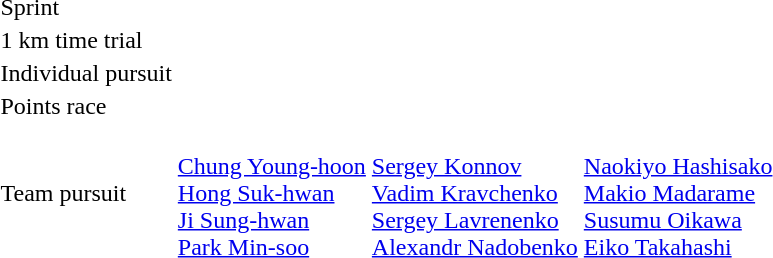<table>
<tr>
<td>Sprint</td>
<td></td>
<td></td>
<td></td>
</tr>
<tr>
<td>1 km time trial</td>
<td></td>
<td></td>
<td></td>
</tr>
<tr>
<td>Individual pursuit</td>
<td></td>
<td></td>
<td></td>
</tr>
<tr>
<td>Points race</td>
<td></td>
<td></td>
<td></td>
</tr>
<tr>
<td>Team pursuit</td>
<td><br><a href='#'>Chung Young-hoon</a><br><a href='#'>Hong Suk-hwan</a><br><a href='#'>Ji Sung-hwan</a><br><a href='#'>Park Min-soo</a></td>
<td><br><a href='#'>Sergey Konnov</a><br><a href='#'>Vadim Kravchenko</a><br><a href='#'>Sergey Lavrenenko</a><br><a href='#'>Alexandr Nadobenko</a></td>
<td><br><a href='#'>Naokiyo Hashisako</a><br><a href='#'>Makio Madarame</a><br><a href='#'>Susumu Oikawa</a><br><a href='#'>Eiko Takahashi</a></td>
</tr>
</table>
